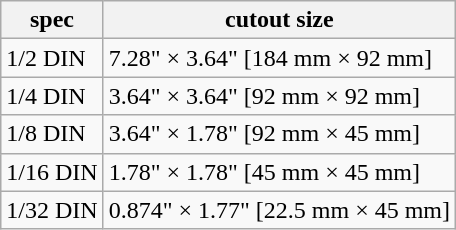<table class="wikitable">
<tr>
<th>spec</th>
<th>cutout size</th>
</tr>
<tr>
<td>1/2 DIN</td>
<td>7.28" × 3.64" [184 mm × 92 mm]</td>
</tr>
<tr>
<td>1/4 DIN</td>
<td>3.64" × 3.64" [92 mm × 92 mm]</td>
</tr>
<tr>
<td>1/8 DIN</td>
<td>3.64" × 1.78" [92 mm × 45 mm]</td>
</tr>
<tr>
<td>1/16 DIN</td>
<td>1.78" × 1.78" [45 mm × 45 mm]</td>
</tr>
<tr>
<td>1/32 DIN</td>
<td>0.874" × 1.77" [22.5 mm × 45 mm]</td>
</tr>
</table>
